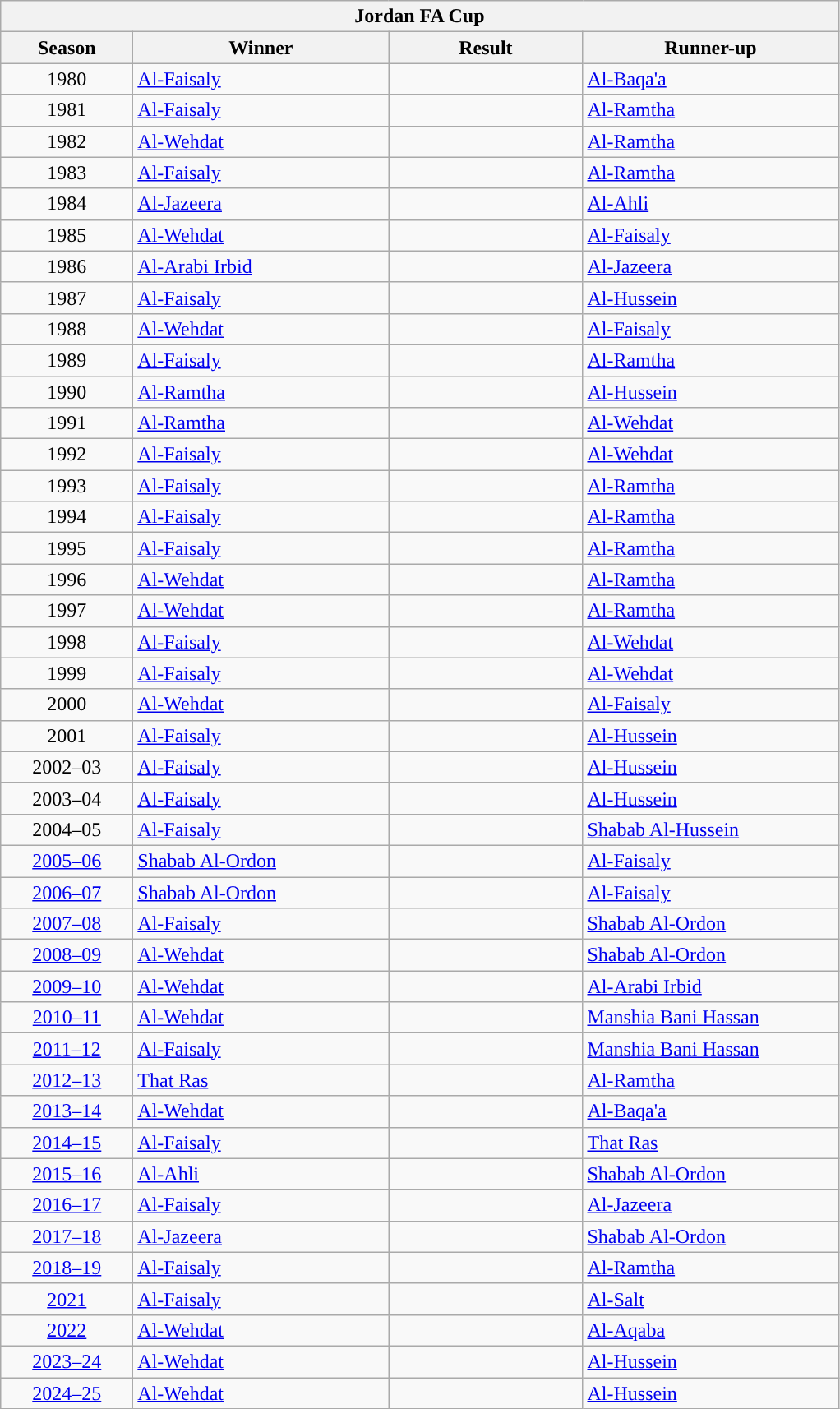<table class="wikitable">
<tr>
<th colspan="4" alligan='center"'>Jordan FA Cup</th>
</tr>
<tr>
<th width=100>Season</th>
<th width=200>Winner</th>
<th width=150>Result</th>
<th width=200>Runner-up</th>
</tr>
<tr>
<td align=center>1980</td>
<td><a href='#'>Al-Faisaly</a></td>
<td></td>
<td><a href='#'>Al-Baqa'a</a></td>
</tr>
<tr>
<td align=center>1981</td>
<td><a href='#'>Al-Faisaly</a></td>
<td></td>
<td><a href='#'>Al-Ramtha</a></td>
</tr>
<tr>
<td align=center>1982</td>
<td><a href='#'>Al-Wehdat</a></td>
<td></td>
<td><a href='#'>Al-Ramtha</a></td>
</tr>
<tr>
<td align=center>1983</td>
<td><a href='#'>Al-Faisaly</a></td>
<td></td>
<td><a href='#'>Al-Ramtha</a></td>
</tr>
<tr>
<td align=center>1984</td>
<td><a href='#'>Al-Jazeera</a></td>
<td></td>
<td><a href='#'>Al-Ahli</a></td>
</tr>
<tr>
<td align=center>1985</td>
<td><a href='#'>Al-Wehdat</a></td>
<td></td>
<td><a href='#'>Al-Faisaly</a></td>
</tr>
<tr>
<td align=center>1986</td>
<td><a href='#'>Al-Arabi Irbid</a></td>
<td></td>
<td><a href='#'>Al-Jazeera</a></td>
</tr>
<tr>
<td align=center>1987</td>
<td><a href='#'>Al-Faisaly</a></td>
<td></td>
<td><a href='#'>Al-Hussein</a></td>
</tr>
<tr>
<td align=center>1988</td>
<td><a href='#'>Al-Wehdat</a> <small> </small></td>
<td></td>
<td><a href='#'>Al-Faisaly</a></td>
</tr>
<tr>
<td align=center>1989</td>
<td><a href='#'>Al-Faisaly</a></td>
<td></td>
<td><a href='#'>Al-Ramtha</a></td>
</tr>
<tr>
<td align=center>1990</td>
<td><a href='#'>Al-Ramtha</a></td>
<td></td>
<td><a href='#'>Al-Hussein</a></td>
</tr>
<tr>
<td align=center>1991</td>
<td><a href='#'>Al-Ramtha</a></td>
<td></td>
<td><a href='#'>Al-Wehdat</a></td>
</tr>
<tr>
<td align=center>1992</td>
<td><a href='#'>Al-Faisaly</a></td>
<td></td>
<td><a href='#'>Al-Wehdat</a></td>
</tr>
<tr>
<td align=center>1993</td>
<td><a href='#'>Al-Faisaly</a></td>
<td></td>
<td><a href='#'>Al-Ramtha</a></td>
</tr>
<tr>
<td align=center>1994</td>
<td><a href='#'>Al-Faisaly</a></td>
<td></td>
<td><a href='#'>Al-Ramtha</a></td>
</tr>
<tr>
<td align=center>1995</td>
<td><a href='#'>Al-Faisaly</a></td>
<td></td>
<td><a href='#'>Al-Ramtha</a></td>
</tr>
<tr>
<td align=center>1996</td>
<td><a href='#'>Al-Wehdat</a></td>
<td></td>
<td><a href='#'>Al-Ramtha</a></td>
</tr>
<tr>
<td align=center>1997</td>
<td><a href='#'>Al-Wehdat</a></td>
<td></td>
<td><a href='#'>Al-Ramtha</a></td>
</tr>
<tr>
<td align=center>1998</td>
<td><a href='#'>Al-Faisaly</a></td>
<td></td>
<td><a href='#'>Al-Wehdat</a></td>
</tr>
<tr>
<td align=center>1999</td>
<td><a href='#'>Al-Faisaly</a></td>
<td></td>
<td><a href='#'>Al-Wehdat</a></td>
</tr>
<tr>
<td align=center>2000</td>
<td><a href='#'>Al-Wehdat</a></td>
<td></td>
<td><a href='#'>Al-Faisaly</a></td>
</tr>
<tr>
<td align=center>2001</td>
<td><a href='#'>Al-Faisaly</a></td>
<td></td>
<td><a href='#'>Al-Hussein</a></td>
</tr>
<tr>
<td align=center>2002–03</td>
<td><a href='#'>Al-Faisaly</a></td>
<td></td>
<td><a href='#'>Al-Hussein</a></td>
</tr>
<tr>
<td align=center>2003–04</td>
<td><a href='#'>Al-Faisaly</a></td>
<td></td>
<td><a href='#'>Al-Hussein</a></td>
</tr>
<tr>
<td align=center>2004–05</td>
<td><a href='#'>Al-Faisaly</a></td>
<td></td>
<td><a href='#'>Shabab Al-Hussein</a></td>
</tr>
<tr>
<td align=center><a href='#'>2005–06</a></td>
<td><a href='#'>Shabab Al-Ordon</a></td>
<td></td>
<td><a href='#'>Al-Faisaly</a></td>
</tr>
<tr>
<td align=center><a href='#'>2006–07</a></td>
<td><a href='#'>Shabab Al-Ordon</a></td>
<td></td>
<td><a href='#'>Al-Faisaly</a></td>
</tr>
<tr>
<td align=center><a href='#'>2007–08</a></td>
<td><a href='#'>Al-Faisaly</a></td>
<td></td>
<td><a href='#'>Shabab Al-Ordon</a></td>
</tr>
<tr>
<td align=center><a href='#'>2008–09</a></td>
<td><a href='#'>Al-Wehdat</a></td>
<td></td>
<td><a href='#'>Shabab Al-Ordon</a></td>
</tr>
<tr>
<td align=center><a href='#'>2009–10</a></td>
<td><a href='#'>Al-Wehdat</a></td>
<td></td>
<td><a href='#'>Al-Arabi Irbid</a></td>
</tr>
<tr>
<td align=center><a href='#'>2010–11</a></td>
<td><a href='#'>Al-Wehdat</a></td>
<td></td>
<td><a href='#'>Manshia Bani Hassan</a></td>
</tr>
<tr>
<td align=center><a href='#'>2011–12</a></td>
<td><a href='#'>Al-Faisaly</a></td>
<td></td>
<td><a href='#'>Manshia Bani Hassan</a></td>
</tr>
<tr>
<td align=center><a href='#'>2012–13</a></td>
<td><a href='#'>That Ras</a></td>
<td></td>
<td><a href='#'>Al-Ramtha</a></td>
</tr>
<tr>
<td align=center><a href='#'>2013–14</a></td>
<td><a href='#'>Al-Wehdat</a></td>
<td></td>
<td><a href='#'>Al-Baqa'a</a></td>
</tr>
<tr>
<td align=center><a href='#'>2014–15</a></td>
<td><a href='#'>Al-Faisaly</a></td>
<td></td>
<td><a href='#'>That Ras</a></td>
</tr>
<tr>
<td align=center><a href='#'>2015–16</a></td>
<td><a href='#'>Al-Ahli</a></td>
<td></td>
<td><a href='#'>Shabab Al-Ordon</a></td>
</tr>
<tr>
<td align=center><a href='#'>2016–17</a></td>
<td><a href='#'>Al-Faisaly</a></td>
<td></td>
<td><a href='#'>Al-Jazeera</a></td>
</tr>
<tr>
<td align=center><a href='#'>2017–18</a></td>
<td><a href='#'>Al-Jazeera</a></td>
<td></td>
<td><a href='#'>Shabab Al-Ordon</a></td>
</tr>
<tr>
<td align=center><a href='#'>2018–19</a></td>
<td><a href='#'>Al-Faisaly</a></td>
<td></td>
<td><a href='#'>Al-Ramtha</a></td>
</tr>
<tr>
<td align=center><a href='#'>2021</a></td>
<td><a href='#'>Al-Faisaly</a></td>
<td></td>
<td><a href='#'>Al-Salt</a></td>
</tr>
<tr>
<td align=center><a href='#'>2022</a></td>
<td><a href='#'>Al-Wehdat</a></td>
<td></td>
<td><a href='#'>Al-Aqaba</a></td>
</tr>
<tr>
<td align=center><a href='#'>2023–24</a></td>
<td><a href='#'>Al-Wehdat</a></td>
<td></td>
<td><a href='#'>Al-Hussein</a></td>
</tr>
<tr>
<td align=center><a href='#'>2024–25</a></td>
<td><a href='#'>Al-Wehdat</a></td>
<td></td>
<td><a href='#'>Al-Hussein</a></td>
</tr>
</table>
